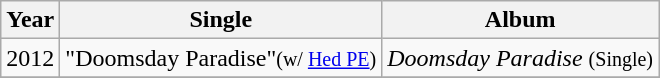<table class="wikitable">
<tr>
<th>Year</th>
<th>Single</th>
<th>Album</th>
</tr>
<tr>
<td>2012</td>
<td>"Doomsday Paradise"<small>(w/ <a href='#'>Hed PE</a>)</small></td>
<td align="left"><em>Doomsday Paradise</em> <small>(Single)</small></td>
</tr>
<tr>
</tr>
</table>
